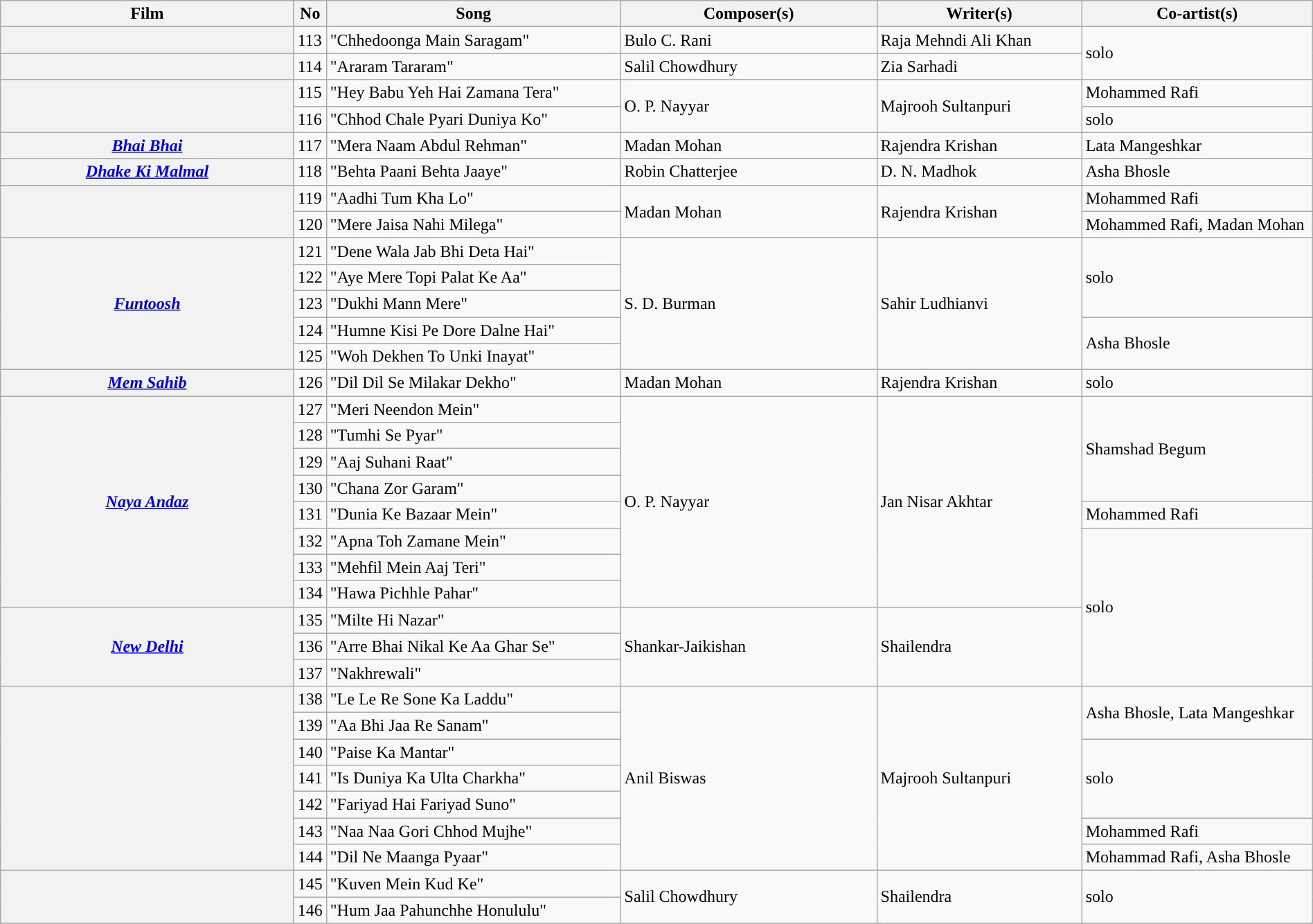<table class="wikitable plainrowheaders" width="100%" textcolor:#000;">
<tr style="background:#b0e0e66;">
<th scope="col" width=23%><strong>Film</strong></th>
<th><strong>No</strong></th>
<th scope="col" width=23%><strong>Song</strong></th>
<th scope="col" width=20%><strong>Composer(s)</strong></th>
<th scope="col" width=16%><strong>Writer(s)</strong></th>
<th scope="col" width=18%><strong>Co-artist(s)</strong></th>
</tr>
<tr>
<th rowspan=1><em></em></th>
<td>113</td>
<td>"Chhedoonga Main Saragam"</td>
<td rowspan=1>Bulo C. Rani</td>
<td rowspan=1>Raja Mehndi Ali Khan</td>
<td rowspan=2>solo</td>
</tr>
<tr>
<th><em></em></th>
<td>114</td>
<td>"Araram Tararam"</td>
<td>Salil Chowdhury</td>
<td>Zia Sarhadi</td>
</tr>
<tr>
<th rowspan=2><em></em></th>
<td>115</td>
<td>"Hey Babu Yeh Hai Zamana Tera"</td>
<td rowspan=2>O. P. Nayyar</td>
<td rowspan=2>Majrooh Sultanpuri</td>
<td>Mohammed Rafi</td>
</tr>
<tr>
<td>116</td>
<td>"Chhod Chale Pyari Duniya Ko"</td>
<td>solo</td>
</tr>
<tr>
<th><em><a href='#'>Bhai Bhai</a></em></th>
<td>117</td>
<td>"Mera Naam Abdul Rehman"</td>
<td>Madan Mohan</td>
<td>Rajendra Krishan</td>
<td>Lata Mangeshkar</td>
</tr>
<tr>
<th><em><a href='#'>Dhake Ki Malmal</a></em></th>
<td>118</td>
<td>"Behta Paani Behta Jaaye"</td>
<td>Robin Chatterjee</td>
<td>D. N. Madhok</td>
<td>Asha Bhosle</td>
</tr>
<tr>
<th rowspan=2><em></em></th>
<td>119</td>
<td>"Aadhi Tum Kha Lo"</td>
<td rowspan=2>Madan Mohan</td>
<td rowspan=2>Rajendra Krishan</td>
<td>Mohammed Rafi</td>
</tr>
<tr>
<td>120</td>
<td>"Mere Jaisa Nahi Milega"</td>
<td>Mohammed Rafi, Madan Mohan</td>
</tr>
<tr>
<th rowspan=5><em><a href='#'>Funtoosh</a></em></th>
<td>121</td>
<td>"Dene Wala Jab Bhi Deta Hai"</td>
<td rowspan=5>S. D. Burman</td>
<td rowspan=5>Sahir Ludhianvi</td>
<td rowspan=3>solo</td>
</tr>
<tr>
<td>122</td>
<td>"Aye Mere Topi Palat Ke Aa"</td>
</tr>
<tr>
<td>123</td>
<td>"Dukhi Mann Mere"</td>
</tr>
<tr>
<td>124</td>
<td>"Humne Kisi Pe Dore Dalne Hai"</td>
<td rowspan=2>Asha Bhosle</td>
</tr>
<tr>
<td>125</td>
<td>"Woh Dekhen To Unki Inayat"</td>
</tr>
<tr>
<th><em><a href='#'>Mem Sahib</a></em></th>
<td>126</td>
<td>"Dil Dil Se Milakar Dekho"</td>
<td>Madan Mohan</td>
<td>Rajendra Krishan</td>
<td>solo</td>
</tr>
<tr>
<th rowspan=8><em><a href='#'>Naya Andaz</a></em></th>
<td>127</td>
<td>"Meri Neendon Mein"</td>
<td rowspan=8>O. P. Nayyar</td>
<td rowspan=8>Jan Nisar Akhtar</td>
<td rowspan=4>Shamshad Begum</td>
</tr>
<tr>
<td>128</td>
<td>"Tumhi Se Pyar"</td>
</tr>
<tr>
<td>129</td>
<td>"Aaj Suhani Raat"</td>
</tr>
<tr>
<td>130</td>
<td>"Chana Zor Garam"</td>
</tr>
<tr>
<td>131</td>
<td>"Dunia Ke Bazaar Mein"</td>
<td>Mohammed Rafi</td>
</tr>
<tr>
<td>132</td>
<td>"Apna Toh Zamane Mein"</td>
<td rowspan=6>solo</td>
</tr>
<tr>
<td>133</td>
<td>"Mehfil Mein Aaj Teri"</td>
</tr>
<tr>
<td>134</td>
<td>"Hawa Pichhle Pahar"</td>
</tr>
<tr>
<th rowspan=3><em><a href='#'>New Delhi</a></em></th>
<td>135</td>
<td>"Milte Hi Nazar"</td>
<td rowspan=3>Shankar-Jaikishan</td>
<td rowspan=3>Shailendra</td>
</tr>
<tr>
<td>136</td>
<td>"Arre Bhai Nikal Ke Aa Ghar Se"</td>
</tr>
<tr>
<td>137</td>
<td>"Nakhrewali"</td>
</tr>
<tr>
<th rowspan=7><em></em></th>
<td>138</td>
<td>"Le Le Re Sone Ka Laddu"</td>
<td rowspan=7>Anil Biswas</td>
<td rowspan=7>Majrooh Sultanpuri</td>
<td rowspan=2>Asha Bhosle, Lata Mangeshkar</td>
</tr>
<tr>
<td>139</td>
<td>"Aa Bhi Jaa Re Sanam"</td>
</tr>
<tr>
<td>140</td>
<td>"Paise Ka Mantar"</td>
<td rowspan=3>solo</td>
</tr>
<tr>
<td>141</td>
<td>"Is Duniya Ka Ulta Charkha"</td>
</tr>
<tr>
<td>142</td>
<td>"Fariyad Hai Fariyad Suno"</td>
</tr>
<tr>
<td>143</td>
<td>"Naa Naa Gori Chhod Mujhe"</td>
<td>Mohammed Rafi</td>
</tr>
<tr>
<td>144</td>
<td>"Dil Ne Maanga Pyaar"</td>
<td>Mohammad Rafi, Asha Bhosle</td>
</tr>
<tr>
<th rowspan=2><em></em></th>
<td>145</td>
<td>"Kuven Mein Kud Ke"</td>
<td rowspan=2>Salil Chowdhury</td>
<td rowspan=2>Shailendra</td>
<td rowspan=2>solo</td>
</tr>
<tr>
<td>146</td>
<td>"Hum Jaa Pahunchhe Honululu"</td>
</tr>
<tr>
</tr>
</table>
